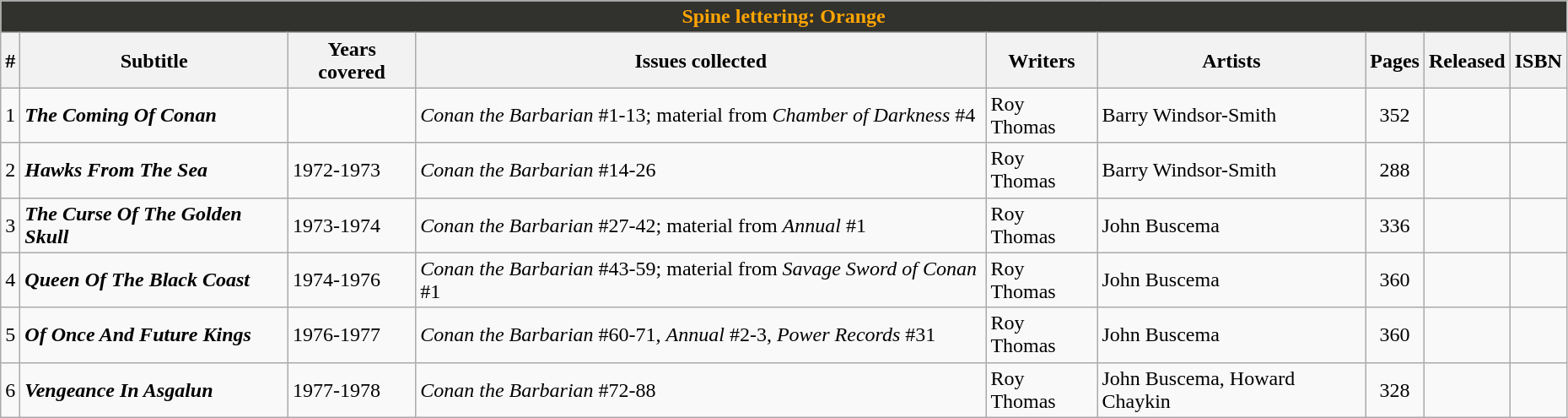<table class="wikitable sortable" width=98%>
<tr>
<th colspan=9 style="background-color: #31312D; color: orange;">Spine lettering: Orange</th>
</tr>
<tr>
<th class="unsortable">#</th>
<th class="unsortable">Subtitle</th>
<th>Years covered</th>
<th class="unsortable">Issues collected</th>
<th class="unsortable">Writers</th>
<th class="unsortable">Artists</th>
<th class="unsortable">Pages</th>
<th>Released</th>
<th class="unsortable">ISBN</th>
</tr>
<tr>
<td>1</td>
<td><strong><em>The Coming Of Conan</em></strong></td>
<td></td>
<td><em>Conan the Barbarian</em> #1-13; material from <em>Chamber of Darkness</em> #4</td>
<td>Roy Thomas</td>
<td>Barry Windsor-Smith</td>
<td style="text-align: center;">352</td>
<td></td>
<td></td>
</tr>
<tr>
<td>2</td>
<td><strong><em>Hawks From The Sea</em></strong></td>
<td>1972-1973</td>
<td><em>Conan the Barbarian</em> #14-26</td>
<td>Roy Thomas</td>
<td>Barry Windsor-Smith</td>
<td style="text-align: center;">288</td>
<td></td>
<td></td>
</tr>
<tr>
<td>3</td>
<td><strong><em>The Curse Of The Golden Skull</em></strong></td>
<td>1973-1974</td>
<td><em>Conan the Barbarian</em> #27-42; material from <em>Annual</em> #1</td>
<td>Roy Thomas</td>
<td>John Buscema</td>
<td style="text-align: center;">336</td>
<td></td>
<td></td>
</tr>
<tr>
<td>4</td>
<td><strong><em>Queen Of The Black Coast</em></strong></td>
<td>1974-1976</td>
<td><em>Conan the Barbarian</em> #43-59; material from <em>Savage Sword of Conan</em> #1</td>
<td>Roy Thomas</td>
<td>John Buscema</td>
<td style="text-align: center;">360</td>
<td></td>
<td></td>
</tr>
<tr>
<td>5</td>
<td><strong><em>Of Once And Future Kings</em></strong></td>
<td>1976-1977</td>
<td><em>Conan the Barbarian</em> #60-71, <em>Annual</em> #2-3, <em>Power Records</em> #31</td>
<td>Roy Thomas</td>
<td>John Buscema</td>
<td style="text-align: center;">360</td>
<td></td>
<td></td>
</tr>
<tr>
<td>6</td>
<td><strong><em>Vengeance In Asgalun</em></strong></td>
<td>1977-1978</td>
<td><em>Conan the Barbarian</em> #72-88</td>
<td>Roy Thomas</td>
<td>John Buscema, Howard Chaykin</td>
<td style="text-align: center;">328</td>
<td></td>
<td></td>
</tr>
</table>
